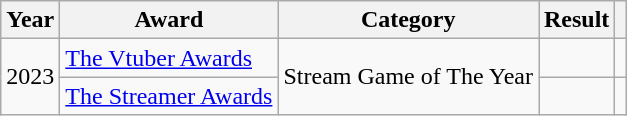<table class="wikitable sortable">
<tr>
<th>Year</th>
<th>Award</th>
<th>Category</th>
<th>Result</th>
<th></th>
</tr>
<tr>
<td rowspan="2" align="center">2023</td>
<td><a href='#'>The Vtuber Awards</a></td>
<td rowspan="2">Stream Game of The Year</td>
<td></td>
<td align="center"></td>
</tr>
<tr>
<td><a href='#'>The Streamer Awards</a></td>
<td></td>
<td align="center"></td>
</tr>
</table>
